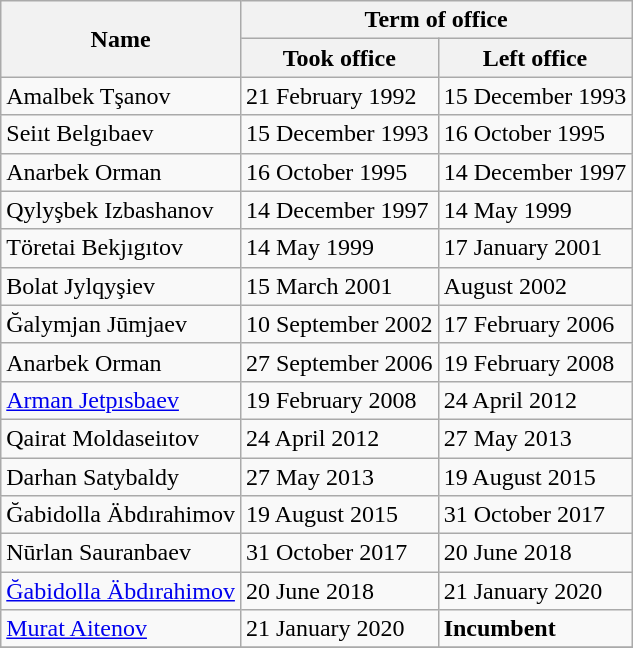<table class="wikitable">
<tr>
<th rowspan="2">Name</th>
<th colspan="2">Term of office</th>
</tr>
<tr>
<th>Took office</th>
<th>Left office</th>
</tr>
<tr>
<td>Amalbek Tşanov</td>
<td>21 February 1992</td>
<td>15 December 1993</td>
</tr>
<tr>
<td>Seiıt Belgıbaev</td>
<td>15 December 1993</td>
<td>16 October 1995</td>
</tr>
<tr>
<td>Anarbek Orman</td>
<td>16 October 1995</td>
<td>14 December 1997</td>
</tr>
<tr>
<td>Qylyşbek Izbashanov</td>
<td>14 December 1997</td>
<td>14 May 1999</td>
</tr>
<tr>
<td>Töretai Bekjıgıtov</td>
<td>14 May 1999</td>
<td>17 January 2001</td>
</tr>
<tr>
<td>Bolat Jylqyşiev</td>
<td>15 March 2001</td>
<td>August 2002</td>
</tr>
<tr>
<td>Ğalymjan Jūmjaev</td>
<td>10 September 2002</td>
<td>17 February 2006</td>
</tr>
<tr>
<td>Anarbek Orman</td>
<td>27 September 2006</td>
<td>19 February 2008</td>
</tr>
<tr>
<td><a href='#'>Arman Jetpısbaev</a></td>
<td>19 February 2008</td>
<td>24 April 2012</td>
</tr>
<tr>
<td>Qairat Moldaseiıtov</td>
<td>24 April 2012</td>
<td>27 May 2013</td>
</tr>
<tr>
<td>Darhan Satybaldy</td>
<td>27 May 2013</td>
<td>19 August 2015</td>
</tr>
<tr>
<td>Ğabidolla Äbdırahimov</td>
<td>19 August 2015</td>
<td>31 October 2017</td>
</tr>
<tr>
<td>Nūrlan Sauranbaev</td>
<td>31 October 2017</td>
<td>20 June 2018</td>
</tr>
<tr>
<td><a href='#'>Ğabidolla Äbdırahimov</a></td>
<td>20 June 2018</td>
<td>21 January 2020</td>
</tr>
<tr>
<td><a href='#'>Murat Aitenov</a></td>
<td>21 January 2020</td>
<td><strong>Incumbent</strong></td>
</tr>
<tr>
</tr>
</table>
